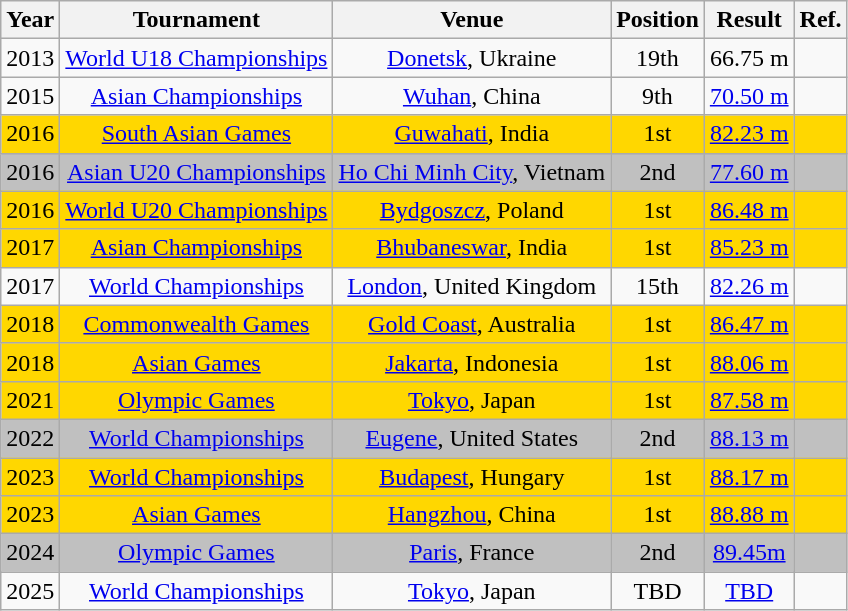<table class="wikitable" style="text-align:center;">
<tr>
<th>Year</th>
<th>Tournament</th>
<th>Venue</th>
<th>Position</th>
<th>Result</th>
<th>Ref.</th>
</tr>
<tr>
<td>2013</td>
<td><a href='#'>World U18 Championships</a></td>
<td> <a href='#'>Donetsk</a>, Ukraine</td>
<td>19th</td>
<td>66.75 m</td>
<td></td>
</tr>
<tr>
<td>2015</td>
<td><a href='#'>Asian Championships</a></td>
<td> <a href='#'>Wuhan</a>, China</td>
<td>9th</td>
<td><a href='#'>70.50 m</a></td>
<td></td>
</tr>
<tr bgcolor=gold>
<td>2016</td>
<td><a href='#'>South Asian Games</a></td>
<td> <a href='#'>Guwahati</a>, India</td>
<td>1st</td>
<td><a href='#'>82.23 m</a></td>
<td></td>
</tr>
<tr bgcolor=silver>
<td>2016</td>
<td><a href='#'>Asian U20 Championships</a></td>
<td> <a href='#'>Ho Chi Minh City</a>, Vietnam</td>
<td>2nd</td>
<td><a href='#'>77.60 m</a></td>
<td></td>
</tr>
<tr bgcolor=gold>
<td>2016</td>
<td><a href='#'>World U20 Championships</a></td>
<td> <a href='#'>Bydgoszcz</a>, Poland</td>
<td>1st</td>
<td><a href='#'>86.48 m</a> </td>
<td></td>
</tr>
<tr bgcolor=gold>
<td>2017</td>
<td><a href='#'>Asian Championships</a></td>
<td> <a href='#'>Bhubaneswar</a>, India</td>
<td>1st</td>
<td><a href='#'>85.23 m</a></td>
<td></td>
</tr>
<tr>
<td>2017</td>
<td><a href='#'>World Championships</a></td>
<td> <a href='#'>London</a>, United Kingdom</td>
<td>15th</td>
<td><a href='#'>82.26 m</a></td>
<td></td>
</tr>
<tr bgcolor=gold>
<td>2018</td>
<td><a href='#'>Commonwealth Games</a></td>
<td> <a href='#'>Gold Coast</a>, Australia</td>
<td>1st</td>
<td><a href='#'>86.47 m</a></td>
<td></td>
</tr>
<tr bgcolor=gold>
<td>2018</td>
<td><a href='#'>Asian Games</a></td>
<td> <a href='#'>Jakarta</a>, Indonesia</td>
<td>1st</td>
<td><a href='#'>88.06 m</a></td>
<td></td>
</tr>
<tr bgcolor=gold>
<td>2021</td>
<td><a href='#'>Olympic Games</a></td>
<td> <a href='#'>Tokyo</a>, Japan</td>
<td>1st</td>
<td><a href='#'>87.58 m</a></td>
<td></td>
</tr>
<tr bgcolor=silver>
<td>2022</td>
<td><a href='#'>World Championships</a></td>
<td> <a href='#'>Eugene</a>, United States</td>
<td>2nd</td>
<td><a href='#'>88.13 m</a></td>
<td></td>
</tr>
<tr bgcolor=gold>
<td>2023</td>
<td><a href='#'>World Championships</a></td>
<td> <a href='#'>Budapest</a>, Hungary</td>
<td>1st</td>
<td><a href='#'>88.17 m</a></td>
<td></td>
</tr>
<tr bgcolor=gold>
<td>2023</td>
<td><a href='#'>Asian Games</a></td>
<td> <a href='#'>Hangzhou</a>, China</td>
<td>1st</td>
<td><a href='#'>88.88 m</a></td>
<td></td>
</tr>
<tr bgcolor=silver>
<td>2024</td>
<td><a href='#'>Olympic Games</a></td>
<td> <a href='#'>Paris</a>, France</td>
<td>2nd</td>
<td><a href='#'>89.45m</a></td>
<td></td>
</tr>
<tr>
<td>2025</td>
<td><a href='#'>World Championships</a></td>
<td> <a href='#'>Tokyo</a>, Japan</td>
<td>TBD</td>
<td><a href='#'>TBD</a></td>
<td></td>
</tr>
</table>
